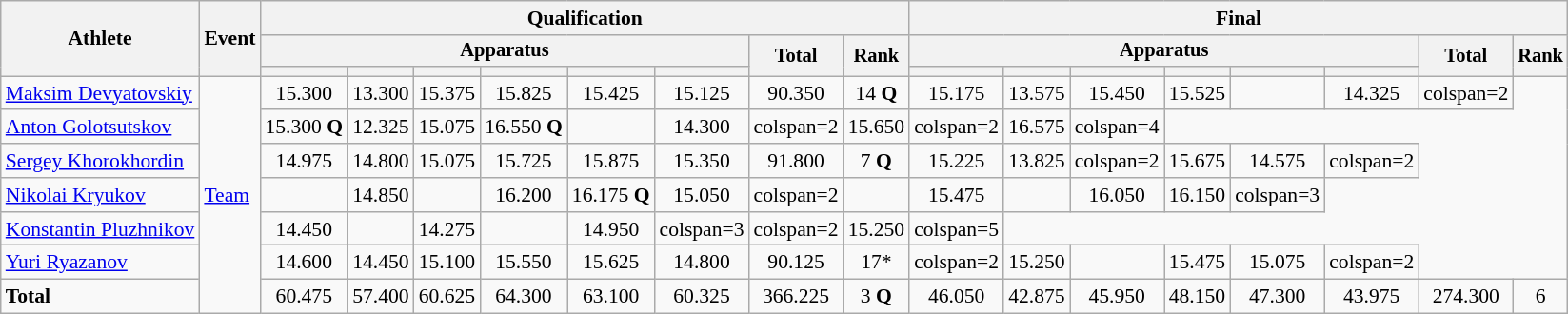<table class="wikitable" style="font-size:90%">
<tr>
<th rowspan=3>Athlete</th>
<th rowspan=3>Event</th>
<th colspan =8>Qualification</th>
<th colspan =8>Final</th>
</tr>
<tr style="font-size:95%">
<th colspan=6>Apparatus</th>
<th rowspan=2>Total</th>
<th rowspan=2>Rank</th>
<th colspan=6>Apparatus</th>
<th rowspan=2>Total</th>
<th rowspan=2>Rank</th>
</tr>
<tr style="font-size:95%">
<th></th>
<th></th>
<th></th>
<th></th>
<th></th>
<th></th>
<th></th>
<th></th>
<th></th>
<th></th>
<th></th>
<th></th>
</tr>
<tr align=center>
<td align=left><a href='#'>Maksim Devyatovskiy</a></td>
<td rowspan=7 align=left><a href='#'>Team</a></td>
<td>15.300</td>
<td>13.300</td>
<td>15.375</td>
<td>15.825</td>
<td>15.425</td>
<td>15.125</td>
<td>90.350</td>
<td>14 <strong>Q</strong></td>
<td>15.175</td>
<td>13.575</td>
<td>15.450</td>
<td>15.525</td>
<td></td>
<td>14.325</td>
<td>colspan=2 </td>
</tr>
<tr align=center>
<td align=left><a href='#'>Anton Golotsutskov</a></td>
<td>15.300 <strong>Q</strong></td>
<td>12.325</td>
<td>15.075</td>
<td>16.550 <strong>Q</strong></td>
<td></td>
<td>14.300</td>
<td>colspan=2 </td>
<td>15.650</td>
<td>colspan=2 </td>
<td>16.575</td>
<td>colspan=4 </td>
</tr>
<tr align=center>
<td align=left><a href='#'>Sergey Khorokhordin</a></td>
<td>14.975</td>
<td>14.800</td>
<td>15.075</td>
<td>15.725</td>
<td>15.875</td>
<td>15.350</td>
<td>91.800</td>
<td>7 <strong>Q</strong></td>
<td>15.225</td>
<td>13.825</td>
<td>colspan=2 </td>
<td>15.675</td>
<td>14.575</td>
<td>colspan=2 </td>
</tr>
<tr align=center>
<td align=left><a href='#'>Nikolai Kryukov</a></td>
<td></td>
<td>14.850</td>
<td></td>
<td>16.200</td>
<td>16.175 <strong>Q</strong></td>
<td>15.050</td>
<td>colspan=2 </td>
<td></td>
<td>15.475</td>
<td></td>
<td>16.050</td>
<td>16.150</td>
<td>colspan=3 </td>
</tr>
<tr align=center>
<td align=left><a href='#'>Konstantin Pluzhnikov</a></td>
<td>14.450</td>
<td></td>
<td>14.275</td>
<td></td>
<td>14.950</td>
<td>colspan=3 </td>
<td>colspan=2 </td>
<td>15.250</td>
<td>colspan=5 </td>
</tr>
<tr align=center>
<td align=left><a href='#'>Yuri Ryazanov</a></td>
<td>14.600</td>
<td>14.450</td>
<td>15.100</td>
<td>15.550</td>
<td>15.625</td>
<td>14.800</td>
<td>90.125</td>
<td>17*</td>
<td>colspan=2 </td>
<td>15.250</td>
<td></td>
<td>15.475</td>
<td>15.075</td>
<td>colspan=2 </td>
</tr>
<tr align=center>
<td align=left><strong>Total</strong></td>
<td>60.475</td>
<td>57.400</td>
<td>60.625</td>
<td>64.300</td>
<td>63.100</td>
<td>60.325</td>
<td>366.225</td>
<td>3 <strong>Q</strong></td>
<td>46.050</td>
<td>42.875</td>
<td>45.950</td>
<td>48.150</td>
<td>47.300</td>
<td>43.975</td>
<td>274.300</td>
<td>6</td>
</tr>
</table>
